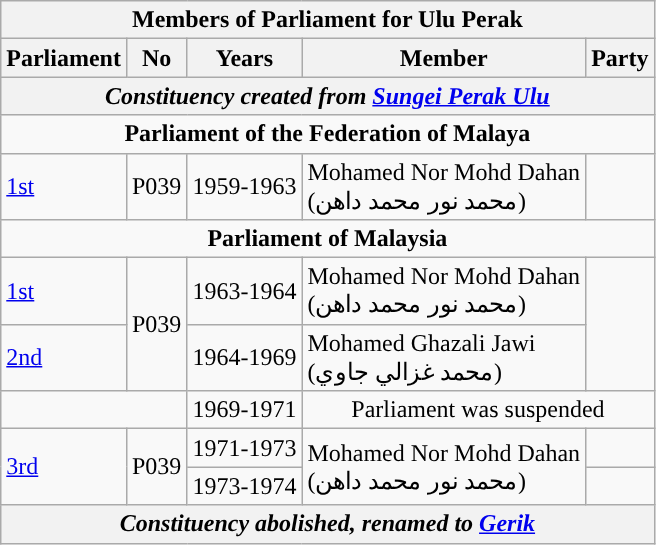<table class=wikitable>
<tr>
<th colspan="5">Members of Parliament for Ulu Perak</th>
</tr>
<tr>
<th>Parliament</th>
<th>No</th>
<th>Years</th>
<th>Member</th>
<th>Party</th>
</tr>
<tr>
<th colspan="5" align="center"><em>Constituency created from <a href='#'>Sungei Perak Ulu</a></em></th>
</tr>
<tr>
<td colspan="5" align="center"><strong>Parliament of the Federation of Malaya</strong></td>
</tr>
<tr>
<td><a href='#'>1st</a></td>
<td>P039</td>
<td>1959-1963</td>
<td>Mohamed Nor Mohd Dahan <br> (محمد نور محمد داهن)</td>
<td></td>
</tr>
<tr>
<td colspan="5" align="center"><strong>Parliament of Malaysia</strong></td>
</tr>
<tr>
<td><a href='#'>1st</a></td>
<td rowspan="2">P039</td>
<td>1963-1964</td>
<td>Mohamed Nor Mohd Dahan <br> (محمد نور محمد داهن)</td>
<td rowspan=2></td>
</tr>
<tr>
<td><a href='#'>2nd</a></td>
<td>1964-1969</td>
<td>Mohamed Ghazali Jawi  <br>(محمد غزالي جاوي)</td>
</tr>
<tr>
<td colspan="2"></td>
<td>1969-1971</td>
<td colspan=2 align=center>Parliament was suspended</td>
</tr>
<tr>
<td rowspan=2><a href='#'>3rd</a></td>
<td rowspan="2">P039</td>
<td>1971-1973</td>
<td rowspan=2>Mohamed Nor Mohd Dahan  <br>(محمد نور محمد داهن)</td>
<td></td>
</tr>
<tr>
<td>1973-1974</td>
<td></td>
</tr>
<tr>
<th colspan="5" align="center"><em>Constituency abolished, renamed to <a href='#'>Gerik</a></em></th>
</tr>
</table>
